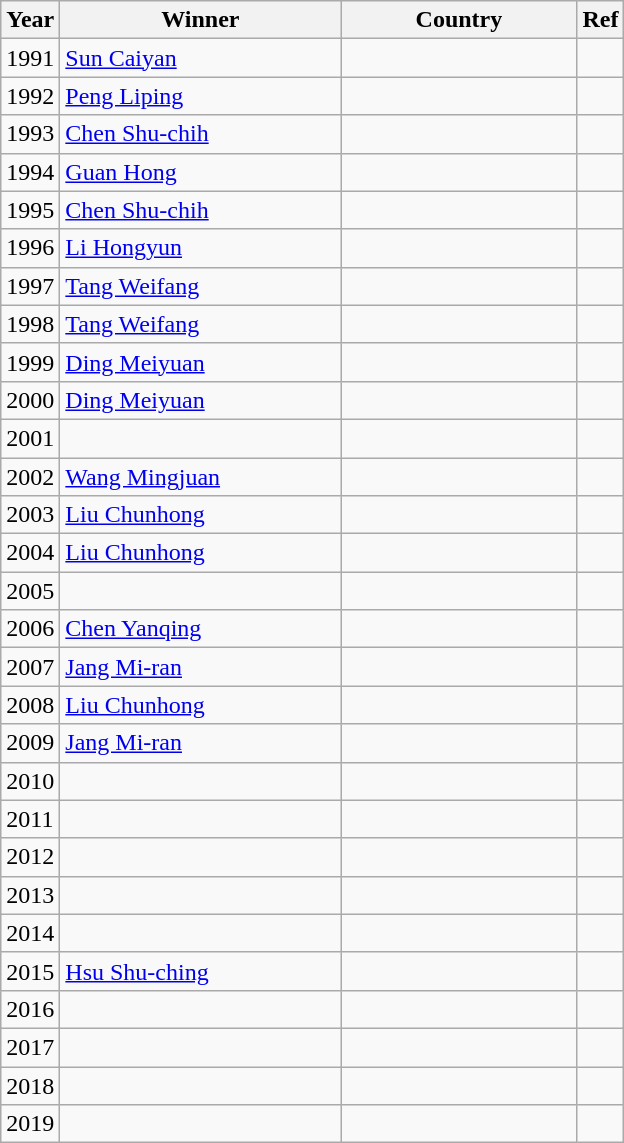<table class="wikitable sortable" style="font-size:100%">
<tr>
<th width="20">Year</th>
<th width="180">Winner</th>
<th width="150">Country</th>
<th width="20">Ref</th>
</tr>
<tr>
<td>1991</td>
<td><a href='#'>Sun Caiyan</a></td>
<td></td>
<td></td>
</tr>
<tr>
<td>1992</td>
<td><a href='#'>Peng Liping</a></td>
<td></td>
<td></td>
</tr>
<tr>
<td>1993</td>
<td><a href='#'>Chen Shu-chih</a></td>
<td></td>
<td></td>
</tr>
<tr>
<td>1994</td>
<td><a href='#'>Guan Hong</a></td>
<td></td>
<td></td>
</tr>
<tr>
<td>1995</td>
<td><a href='#'>Chen Shu-chih</a></td>
<td></td>
<td></td>
</tr>
<tr>
<td>1996</td>
<td><a href='#'>Li Hongyun</a></td>
<td></td>
<td></td>
</tr>
<tr>
<td>1997</td>
<td><a href='#'>Tang Weifang</a></td>
<td></td>
<td></td>
</tr>
<tr>
<td>1998</td>
<td><a href='#'>Tang Weifang</a></td>
<td></td>
<td></td>
</tr>
<tr>
<td>1999</td>
<td><a href='#'>Ding Meiyuan</a></td>
<td></td>
<td></td>
</tr>
<tr>
<td>2000</td>
<td><a href='#'>Ding Meiyuan</a></td>
<td></td>
<td></td>
</tr>
<tr>
<td>2001</td>
<td></td>
<td></td>
<td></td>
</tr>
<tr>
<td>2002</td>
<td><a href='#'>Wang Mingjuan</a></td>
<td></td>
<td></td>
</tr>
<tr>
<td>2003</td>
<td><a href='#'>Liu Chunhong</a></td>
<td></td>
<td></td>
</tr>
<tr>
<td>2004</td>
<td><a href='#'>Liu Chunhong</a></td>
<td></td>
<td></td>
</tr>
<tr>
<td>2005</td>
<td></td>
<td></td>
<td></td>
</tr>
<tr>
<td>2006</td>
<td><a href='#'>Chen Yanqing</a></td>
<td></td>
<td></td>
</tr>
<tr>
<td>2007</td>
<td><a href='#'>Jang Mi-ran</a></td>
<td></td>
<td></td>
</tr>
<tr>
<td>2008</td>
<td><a href='#'>Liu Chunhong</a></td>
<td></td>
<td></td>
</tr>
<tr>
<td>2009</td>
<td><a href='#'>Jang Mi-ran</a></td>
<td></td>
<td></td>
</tr>
<tr>
<td>2010</td>
<td></td>
<td></td>
<td></td>
</tr>
<tr>
<td>2011</td>
<td></td>
<td></td>
<td></td>
</tr>
<tr>
<td>2012</td>
<td></td>
<td></td>
<td></td>
</tr>
<tr>
<td>2013</td>
<td></td>
<td></td>
<td></td>
</tr>
<tr>
<td>2014</td>
<td></td>
<td></td>
<td></td>
</tr>
<tr>
<td>2015</td>
<td><a href='#'>Hsu Shu-ching</a></td>
<td></td>
<td></td>
</tr>
<tr>
<td>2016</td>
<td></td>
<td></td>
<td></td>
</tr>
<tr>
<td>2017</td>
<td></td>
<td></td>
<td></td>
</tr>
<tr>
<td>2018</td>
<td></td>
<td></td>
<td></td>
</tr>
<tr>
<td>2019</td>
<td></td>
<td></td>
<td></td>
</tr>
</table>
